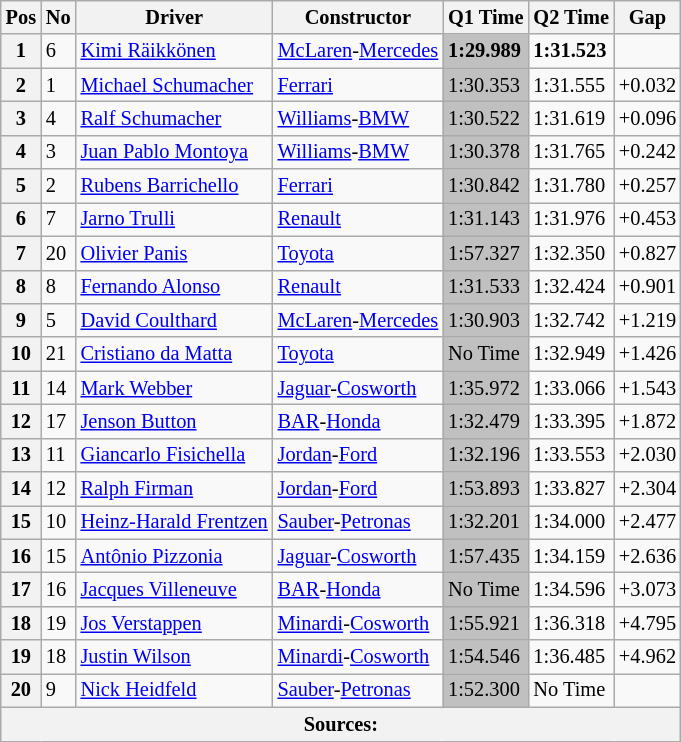<table class="wikitable sortable" style="font-size: 85%;">
<tr>
<th>Pos</th>
<th>No</th>
<th>Driver</th>
<th>Constructor</th>
<th>Q1 Time</th>
<th>Q2 Time</th>
<th>Gap</th>
</tr>
<tr>
<th>1</th>
<td>6</td>
<td> <a href='#'>Kimi Räikkönen</a></td>
<td><a href='#'>McLaren</a>-<a href='#'>Mercedes</a></td>
<td style="background: silver"><strong>1:29.989</strong></td>
<td><strong>1:31.523</strong></td>
<td></td>
</tr>
<tr>
<th>2</th>
<td>1</td>
<td> <a href='#'>Michael Schumacher</a></td>
<td><a href='#'>Ferrari</a></td>
<td style="background: silver">1:30.353</td>
<td>1:31.555</td>
<td>+0.032</td>
</tr>
<tr>
<th>3</th>
<td>4</td>
<td> <a href='#'>Ralf Schumacher</a></td>
<td><a href='#'>Williams</a>-<a href='#'>BMW</a></td>
<td style="background: silver">1:30.522</td>
<td>1:31.619</td>
<td>+0.096</td>
</tr>
<tr>
<th>4</th>
<td>3</td>
<td> <a href='#'>Juan Pablo Montoya</a></td>
<td><a href='#'>Williams</a>-<a href='#'>BMW</a></td>
<td style="background: silver">1:30.378</td>
<td>1:31.765</td>
<td>+0.242</td>
</tr>
<tr>
<th>5</th>
<td>2</td>
<td> <a href='#'>Rubens Barrichello</a></td>
<td><a href='#'>Ferrari</a></td>
<td style="background: silver">1:30.842</td>
<td>1:31.780</td>
<td>+0.257</td>
</tr>
<tr>
<th>6</th>
<td>7</td>
<td> <a href='#'>Jarno Trulli</a></td>
<td><a href='#'>Renault</a></td>
<td style="background: silver">1:31.143</td>
<td>1:31.976</td>
<td>+0.453</td>
</tr>
<tr>
<th>7</th>
<td>20</td>
<td> <a href='#'>Olivier Panis</a></td>
<td><a href='#'>Toyota</a></td>
<td style="background: silver">1:57.327</td>
<td>1:32.350</td>
<td>+0.827</td>
</tr>
<tr>
<th>8</th>
<td>8</td>
<td> <a href='#'>Fernando Alonso</a></td>
<td><a href='#'>Renault</a></td>
<td style="background: silver">1:31.533</td>
<td>1:32.424</td>
<td>+0.901</td>
</tr>
<tr>
<th>9</th>
<td>5</td>
<td> <a href='#'>David Coulthard</a></td>
<td><a href='#'>McLaren</a>-<a href='#'>Mercedes</a></td>
<td style="background: silver">1:30.903</td>
<td>1:32.742</td>
<td>+1.219</td>
</tr>
<tr>
<th>10</th>
<td>21</td>
<td> <a href='#'>Cristiano da Matta</a></td>
<td><a href='#'>Toyota</a></td>
<td style="background: silver">No Time</td>
<td>1:32.949</td>
<td>+1.426</td>
</tr>
<tr>
<th>11</th>
<td>14</td>
<td> <a href='#'>Mark Webber</a></td>
<td><a href='#'>Jaguar</a>-<a href='#'>Cosworth</a></td>
<td style="background: silver">1:35.972</td>
<td>1:33.066</td>
<td>+1.543</td>
</tr>
<tr>
<th>12</th>
<td>17</td>
<td> <a href='#'>Jenson Button</a></td>
<td><a href='#'>BAR</a>-<a href='#'>Honda</a></td>
<td style="background: silver">1:32.479</td>
<td>1:33.395</td>
<td>+1.872</td>
</tr>
<tr>
<th>13</th>
<td>11</td>
<td> <a href='#'>Giancarlo Fisichella</a></td>
<td><a href='#'>Jordan</a>-<a href='#'>Ford</a></td>
<td style="background: silver">1:32.196</td>
<td>1:33.553</td>
<td>+2.030</td>
</tr>
<tr>
<th>14</th>
<td>12</td>
<td> <a href='#'>Ralph Firman</a></td>
<td><a href='#'>Jordan</a>-<a href='#'>Ford</a></td>
<td style="background: silver">1:53.893</td>
<td>1:33.827</td>
<td>+2.304</td>
</tr>
<tr>
<th>15</th>
<td>10</td>
<td> <a href='#'>Heinz-Harald Frentzen</a></td>
<td><a href='#'>Sauber</a>-<a href='#'>Petronas</a></td>
<td style="background: silver">1:32.201</td>
<td>1:34.000</td>
<td>+2.477</td>
</tr>
<tr>
<th>16</th>
<td>15</td>
<td> <a href='#'>Antônio Pizzonia</a></td>
<td><a href='#'>Jaguar</a>-<a href='#'>Cosworth</a></td>
<td style="background: silver">1:57.435</td>
<td>1:34.159</td>
<td>+2.636</td>
</tr>
<tr>
<th>17</th>
<td>16</td>
<td> <a href='#'>Jacques Villeneuve</a></td>
<td><a href='#'>BAR</a>-<a href='#'>Honda</a></td>
<td style="background: silver">No Time</td>
<td>1:34.596</td>
<td>+3.073</td>
</tr>
<tr>
<th>18</th>
<td>19</td>
<td> <a href='#'>Jos Verstappen</a></td>
<td><a href='#'>Minardi</a>-<a href='#'>Cosworth</a></td>
<td style="background: silver">1:55.921</td>
<td>1:36.318</td>
<td>+4.795</td>
</tr>
<tr>
<th>19</th>
<td>18</td>
<td> <a href='#'>Justin Wilson</a></td>
<td><a href='#'>Minardi</a>-<a href='#'>Cosworth</a></td>
<td style="background: silver">1:54.546</td>
<td>1:36.485</td>
<td>+4.962</td>
</tr>
<tr>
<th>20</th>
<td>9</td>
<td> <a href='#'>Nick Heidfeld</a></td>
<td><a href='#'>Sauber</a>-<a href='#'>Petronas</a></td>
<td style="background: silver">1:52.300</td>
<td>No Time</td>
<td></td>
</tr>
<tr>
<th colspan="7">Sources:</th>
</tr>
</table>
